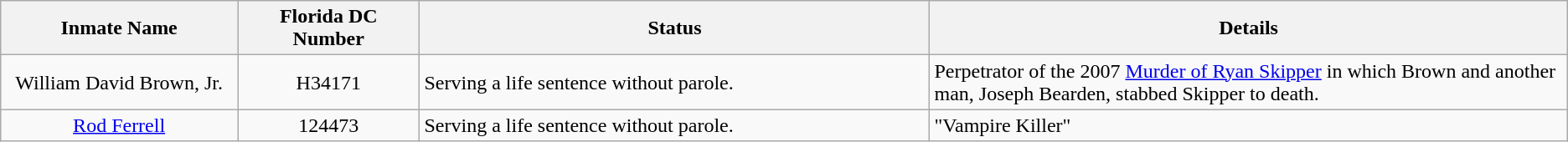<table class="wikitable sortable">
<tr>
<th width=13%>Inmate Name</th>
<th width=10%>Florida DC Number</th>
<th width=28%>Status</th>
<th width=35%>Details</th>
</tr>
<tr>
<td style="text-align:center;">William David Brown, Jr.</td>
<td style="text-align:center;">H34171</td>
<td>Serving a life sentence without parole.</td>
<td>Perpetrator of the 2007 <a href='#'>Murder of Ryan Skipper</a> in which Brown and another man, Joseph Bearden, stabbed Skipper to death.</td>
</tr>
<tr>
<td style="text-align:center;"><a href='#'>Rod Ferrell</a></td>
<td style="text-align:center;">124473</td>
<td>Serving a life sentence without parole.</td>
<td>"Vampire Killer"</td>
</tr>
</table>
